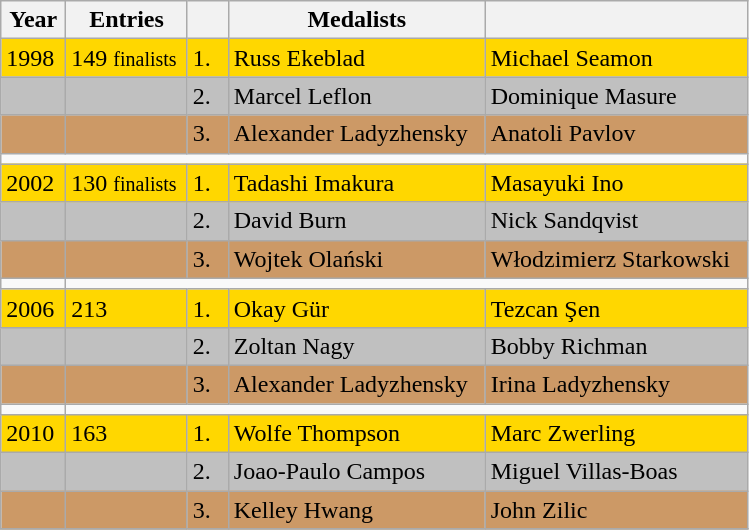<table class="wikitable">
<tr>
<th>Year</th>
<th>Entries</th>
<th></th>
<th>Medalists</th>
<th></th>
</tr>
<tr bgcolor="gold">
<td>1998</td>
<td>149 <small>finalists </small></td>
<td>1.  </td>
<td> Russ Ekeblad</td>
<td> Michael Seamon</td>
</tr>
<tr bgcolor="silver">
<td></td>
<td></td>
<td>2.</td>
<td> Marcel Leflon</td>
<td> Dominique Masure</td>
</tr>
<tr bgcolor="cc9966">
<td></td>
<td></td>
<td>3.</td>
<td> Alexander Ladyzhensky  </td>
<td> Anatoli Pavlov</td>
</tr>
<tr>
<td colspan=5></td>
</tr>
<tr bgcolor="gold">
<td>2002</td>
<td>130 <small>finalists</small></td>
<td>1.</td>
<td> Tadashi Imakura</td>
<td> Masayuki Ino</td>
</tr>
<tr bgcolor="silver">
<td></td>
<td></td>
<td>2.</td>
<td> David Burn</td>
<td> Nick Sandqvist</td>
</tr>
<tr bgcolor="cc9966">
<td></td>
<td></td>
<td>3.</td>
<td> Wojtek Olański</td>
<td> Włodzimierz Starkowski  </td>
</tr>
<tr>
<td></td>
</tr>
<tr bgcolor="gold">
<td>2006</td>
<td>213</td>
<td>1.</td>
<td> Okay Gür</td>
<td> Tezcan Şen</td>
</tr>
<tr bgcolor="silver">
<td></td>
<td></td>
<td>2.</td>
<td> Zoltan Nagy</td>
<td> Bobby Richman</td>
</tr>
<tr bgcolor="cc9966">
<td></td>
<td></td>
<td>3.</td>
<td> Alexander Ladyzhensky</td>
<td> Irina Ladyzhensky</td>
</tr>
<tr>
<td></td>
</tr>
<tr bgcolor="gold">
<td>2010 </td>
<td>163</td>
<td>1.</td>
<td> Wolfe Thompson</td>
<td> Marc Zwerling</td>
</tr>
<tr bgcolor="silver">
<td></td>
<td></td>
<td>2.</td>
<td> Joao-Paulo Campos</td>
<td> Miguel Villas-Boas</td>
</tr>
<tr bgcolor="cc9966">
<td></td>
<td></td>
<td>3.</td>
<td> Kelley Hwang</td>
<td> John Zilic</td>
</tr>
<tr>
</tr>
</table>
